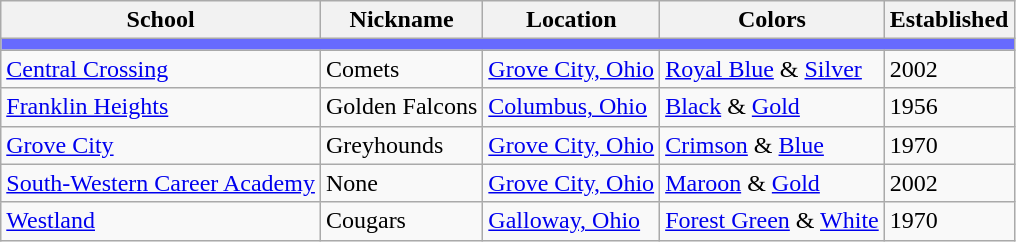<table class="wikitable sortable">
<tr>
<th>School</th>
<th>Nickname</th>
<th>Location</th>
<th>Colors</th>
<th>Established</th>
</tr>
<tr>
<th colspan="7" style="background:#676AFE;"></th>
</tr>
<tr>
<td><a href='#'>Central Crossing</a></td>
<td>Comets</td>
<td><a href='#'>Grove City, Ohio</a></td>
<td>  <a href='#'>Royal Blue</a> & <a href='#'>Silver</a></td>
<td>2002</td>
</tr>
<tr>
<td><a href='#'>Franklin Heights</a></td>
<td>Golden Falcons</td>
<td><a href='#'>Columbus, Ohio</a></td>
<td>  <a href='#'>Black</a> & <a href='#'>Gold</a></td>
<td>1956</td>
</tr>
<tr>
<td><a href='#'>Grove City</a></td>
<td>Greyhounds</td>
<td><a href='#'>Grove City, Ohio</a></td>
<td>  <a href='#'>Crimson</a> & <a href='#'>Blue</a></td>
<td>1970</td>
</tr>
<tr>
<td><a href='#'>South-Western Career Academy</a></td>
<td>None</td>
<td><a href='#'>Grove City, Ohio</a></td>
<td>  <a href='#'>Maroon</a> & <a href='#'>Gold</a></td>
<td>2002</td>
</tr>
<tr>
<td><a href='#'>Westland</a></td>
<td>Cougars</td>
<td><a href='#'>Galloway, Ohio</a></td>
<td>  <a href='#'>Forest Green</a> & <a href='#'>White</a></td>
<td>1970</td>
</tr>
</table>
